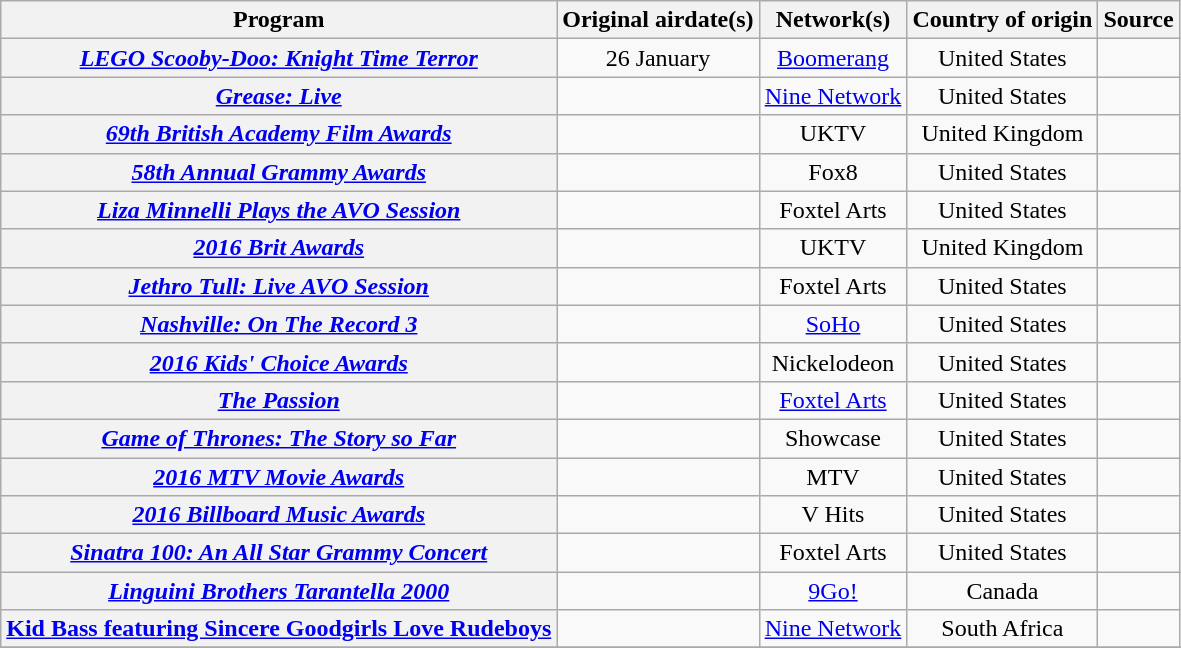<table class="wikitable plainrowheaders sortable" style="text-align:center">
<tr>
<th scope="col">Program</th>
<th scope="col">Original airdate(s)</th>
<th scope="col">Network(s)</th>
<th scope="col">Country of origin</th>
<th scope="col" class="unsortable">Source</th>
</tr>
<tr>
<th scope="row"><em><a href='#'>LEGO Scooby-Doo: Knight Time Terror</a></em></th>
<td>26 January</td>
<td><a href='#'>Boomerang</a></td>
<td>United States</td>
<td></td>
</tr>
<tr>
<th scope="row"><em><a href='#'>Grease: Live</a></em></th>
<td></td>
<td><a href='#'>Nine Network</a></td>
<td>United States</td>
<td></td>
</tr>
<tr>
<th scope="row"><em><a href='#'>69th British Academy Film Awards</a></em></th>
<td></td>
<td>UKTV</td>
<td>United Kingdom</td>
<td></td>
</tr>
<tr>
<th scope="row"><em><a href='#'>58th Annual Grammy Awards</a></em></th>
<td></td>
<td>Fox8</td>
<td>United States</td>
<td></td>
</tr>
<tr>
<th scope="row"><em><a href='#'>Liza Minnelli Plays the AVO Session</a></em></th>
<td></td>
<td>Foxtel Arts</td>
<td>United States</td>
<td></td>
</tr>
<tr>
<th scope="row"><em><a href='#'>2016 Brit Awards</a></em></th>
<td></td>
<td>UKTV</td>
<td>United Kingdom</td>
<td></td>
</tr>
<tr>
<th scope="row"><em><a href='#'>Jethro Tull: Live AVO Session</a></em></th>
<td></td>
<td>Foxtel Arts</td>
<td>United States</td>
<td></td>
</tr>
<tr>
<th scope="row"><em><a href='#'>Nashville: On The Record 3</a></em></th>
<td></td>
<td><a href='#'>SoHo</a></td>
<td>United States</td>
<td></td>
</tr>
<tr>
<th scope="row"><em><a href='#'>2016 Kids' Choice Awards</a></em></th>
<td></td>
<td>Nickelodeon</td>
<td>United States</td>
<td></td>
</tr>
<tr>
<th scope="row"><em><a href='#'>The Passion</a></em></th>
<td></td>
<td><a href='#'>Foxtel Arts</a></td>
<td>United States</td>
<td></td>
</tr>
<tr>
<th scope="row"><em><a href='#'>Game of Thrones: The Story so Far</a></em></th>
<td></td>
<td>Showcase</td>
<td>United States</td>
<td></td>
</tr>
<tr>
<th scope="row"><em><a href='#'>2016 MTV Movie Awards</a></em></th>
<td></td>
<td>MTV</td>
<td>United States</td>
<td></td>
</tr>
<tr>
<th scope="row"><em><a href='#'>2016 Billboard Music Awards</a></em></th>
<td></td>
<td>V Hits</td>
<td>United States</td>
<td></td>
</tr>
<tr>
<th scope="row"><em><a href='#'>Sinatra 100: An All Star Grammy Concert</a></em></th>
<td></td>
<td>Foxtel Arts</td>
<td>United States</td>
<td></td>
</tr>
<tr>
<th scope="row"><em><a href='#'>Linguini Brothers Tarantella 2000</a></em></th>
<td></td>
<td><a href='#'>9Go!</a></td>
<td>Canada</td>
<td></td>
</tr>
<tr>
<th scope="row"><a href='#'>Kid Bass featuring Sincere Goodgirls Love Rudeboys</a></th>
<td></td>
<td><a href='#'>Nine Network</a></td>
<td>South Africa</td>
<td></td>
</tr>
<tr>
</tr>
</table>
